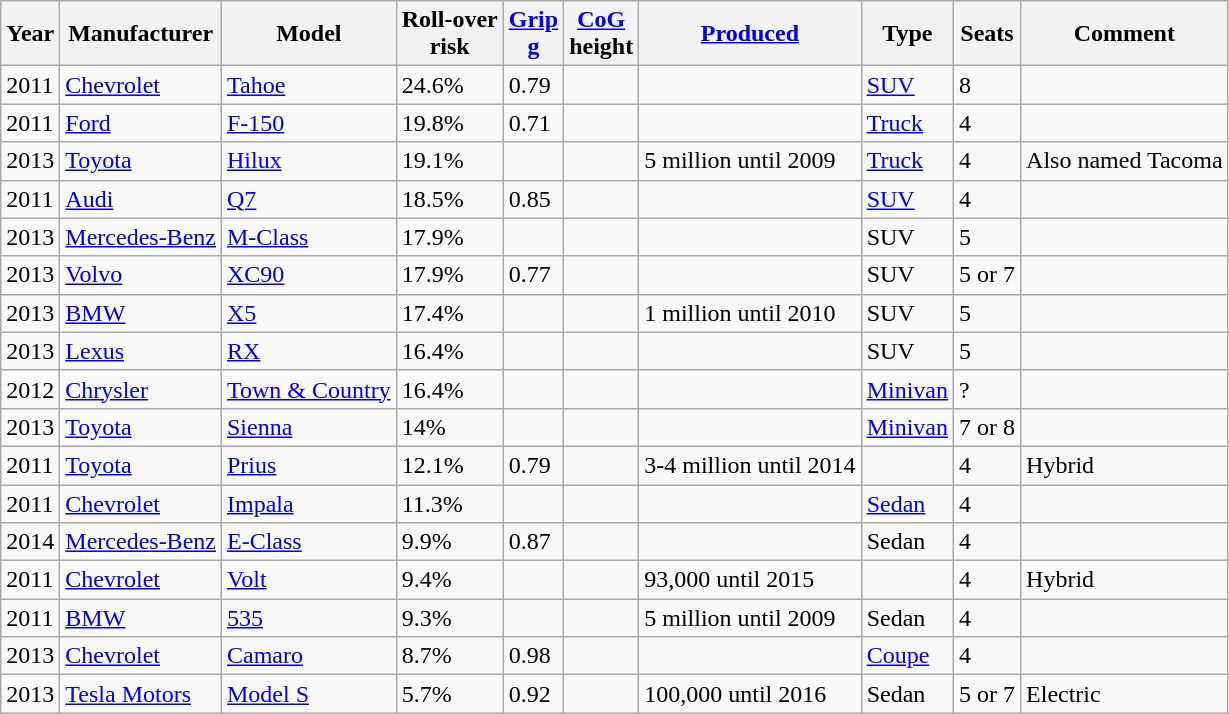<table class="wikitable sortable sort-under">
<tr>
<th>Year<br></th>
<th>Manufacturer</th>
<th>Model</th>
<th>Roll-over<br>risk</th>
<th><a href='#'>Grip</a><br><a href='#'>g</a></th>
<th><a href='#'>CoG</a><br>height</th>
<th><a href='#'>Produced</a></th>
<th>Type</th>
<th>Seats</th>
<th>Comment<br></th>
</tr>
<tr>
<td>2011</td>
<td><a href='#'>Chevrolet</a></td>
<td><a href='#'>Tahoe</a></td>
<td>24.6%</td>
<td>0.79</td>
<td></td>
<td></td>
<td><a href='#'>SUV</a></td>
<td>8</td>
<td></td>
</tr>
<tr>
<td>2011</td>
<td><a href='#'>Ford</a></td>
<td><a href='#'>F-150</a></td>
<td>19.8%</td>
<td>0.71</td>
<td></td>
<td></td>
<td><a href='#'>Truck</a></td>
<td>4</td>
<td></td>
</tr>
<tr>
<td>2013</td>
<td><a href='#'>Toyota</a></td>
<td><a href='#'>Hilux</a></td>
<td>19.1%</td>
<td></td>
<td></td>
<td>5 million until 2009</td>
<td><a href='#'>Truck</a></td>
<td>4</td>
<td>Also named Tacoma</td>
</tr>
<tr>
<td>2011</td>
<td><a href='#'>Audi</a></td>
<td><a href='#'>Q7</a></td>
<td>18.5%</td>
<td>0.85</td>
<td></td>
<td></td>
<td><a href='#'>SUV</a></td>
<td>4</td>
<td></td>
</tr>
<tr>
<td>2013</td>
<td><a href='#'>Mercedes-Benz</a></td>
<td><a href='#'>M-Class</a></td>
<td>17.9%</td>
<td></td>
<td></td>
<td></td>
<td>SUV</td>
<td>5</td>
<td></td>
</tr>
<tr>
<td>2013</td>
<td><a href='#'>Volvo</a></td>
<td><a href='#'>XC90</a></td>
<td>17.9%</td>
<td>0.77</td>
<td></td>
<td></td>
<td>SUV</td>
<td>5 or 7</td>
<td></td>
</tr>
<tr>
<td>2013</td>
<td><a href='#'>BMW</a></td>
<td><a href='#'>X5</a></td>
<td>17.4%</td>
<td></td>
<td></td>
<td>1 million until 2010</td>
<td>SUV</td>
<td>5</td>
<td></td>
</tr>
<tr>
<td>2013</td>
<td><a href='#'>Lexus</a></td>
<td><a href='#'>RX</a></td>
<td>16.4%</td>
<td></td>
<td></td>
<td></td>
<td>SUV</td>
<td>5</td>
<td></td>
</tr>
<tr>
<td>2012</td>
<td><a href='#'>Chrysler</a></td>
<td><a href='#'>Town & Country</a></td>
<td>16.4%</td>
<td></td>
<td></td>
<td></td>
<td><a href='#'>Minivan</a></td>
<td>?</td>
<td></td>
</tr>
<tr>
<td>2013</td>
<td><a href='#'>Toyota</a></td>
<td><a href='#'>Sienna</a></td>
<td>14%</td>
<td></td>
<td></td>
<td></td>
<td><a href='#'>Minivan</a></td>
<td>7 or 8</td>
<td></td>
</tr>
<tr>
<td>2011</td>
<td><a href='#'>Toyota</a></td>
<td><a href='#'>Prius</a></td>
<td>12.1%</td>
<td>0.79</td>
<td></td>
<td>3-4 million until 2014</td>
<td></td>
<td>4</td>
<td>Hybrid</td>
</tr>
<tr>
<td>2011</td>
<td><a href='#'>Chevrolet</a></td>
<td><a href='#'>Impala</a></td>
<td>11.3%</td>
<td></td>
<td></td>
<td></td>
<td><a href='#'>Sedan</a></td>
<td>4</td>
<td></td>
</tr>
<tr>
<td>2014</td>
<td><a href='#'>Mercedes-Benz</a></td>
<td><a href='#'>E-Class</a></td>
<td>9.9%</td>
<td>0.87</td>
<td></td>
<td></td>
<td>Sedan</td>
<td>4</td>
<td><br></td>
</tr>
<tr>
<td>2011</td>
<td><a href='#'>Chevrolet</a></td>
<td><a href='#'>Volt</a></td>
<td>9.4%</td>
<td></td>
<td></td>
<td>93,000 until 2015</td>
<td></td>
<td>4</td>
<td>Hybrid</td>
</tr>
<tr>
<td>2011</td>
<td><a href='#'>BMW</a></td>
<td><a href='#'>535</a></td>
<td>9.3%</td>
<td></td>
<td></td>
<td>5 million until 2009</td>
<td>Sedan</td>
<td>4</td>
<td></td>
</tr>
<tr>
<td>2013</td>
<td><a href='#'>Chevrolet</a></td>
<td><a href='#'>Camaro</a></td>
<td>8.7%</td>
<td>0.98</td>
<td></td>
<td></td>
<td><a href='#'>Coupe</a></td>
<td>4</td>
<td></td>
</tr>
<tr>
<td>2013</td>
<td><a href='#'>Tesla Motors</a></td>
<td><a href='#'>Model S</a></td>
<td>5.7%</td>
<td>0.92</td>
<td></td>
<td>100,000 until 2016</td>
<td>Sedan</td>
<td>5 or 7</td>
<td>Electric</td>
</tr>
</table>
